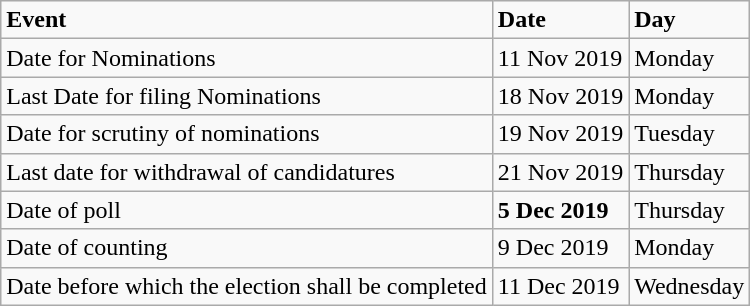<table class="wikitable">
<tr>
<td><strong>Event</strong></td>
<td><strong>Date</strong></td>
<td><strong>Day</strong></td>
</tr>
<tr>
<td>Date for Nominations</td>
<td>11 Nov 2019</td>
<td>Monday</td>
</tr>
<tr>
<td>Last Date for filing Nominations</td>
<td>18 Nov 2019</td>
<td>Monday</td>
</tr>
<tr>
<td>Date for scrutiny of nominations</td>
<td>19 Nov 2019</td>
<td>Tuesday</td>
</tr>
<tr>
<td>Last date for withdrawal of candidatures</td>
<td>21 Nov 2019</td>
<td>Thursday</td>
</tr>
<tr>
<td>Date of poll</td>
<td><strong>5 Dec 2019</strong></td>
<td>Thursday</td>
</tr>
<tr>
<td>Date of counting</td>
<td>9 Dec 2019</td>
<td>Monday</td>
</tr>
<tr>
<td>Date before which the election shall be completed</td>
<td>11 Dec 2019</td>
<td>Wednesday</td>
</tr>
</table>
